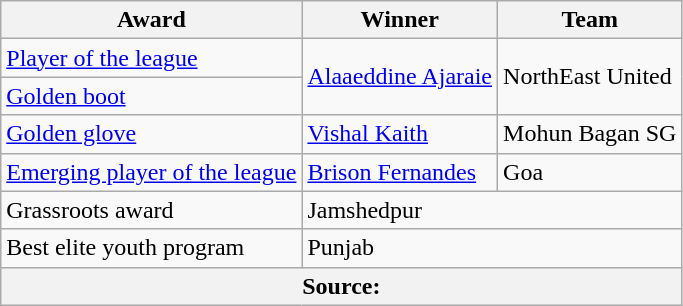<table class="wikitable">
<tr>
<th>Award</th>
<th>Winner</th>
<th>Team</th>
</tr>
<tr>
<td><a href='#'>Player of the league</a></td>
<td rowspan="2"> <a href='#'>Alaaeddine Ajaraie</a></td>
<td rowspan="2">NorthEast United</td>
</tr>
<tr>
<td><a href='#'>Golden boot</a></td>
</tr>
<tr>
<td><a href='#'>Golden glove</a></td>
<td> <a href='#'>Vishal Kaith</a></td>
<td>Mohun Bagan SG</td>
</tr>
<tr>
<td><a href='#'>Emerging player of the league</a></td>
<td> <a href='#'>Brison Fernandes</a></td>
<td>Goa</td>
</tr>
<tr>
<td>Grassroots award</td>
<td colspan="2">Jamshedpur</td>
</tr>
<tr>
<td>Best elite youth program</td>
<td colspan="2">Punjab</td>
</tr>
<tr>
<th colspan="3">Source: </th>
</tr>
</table>
